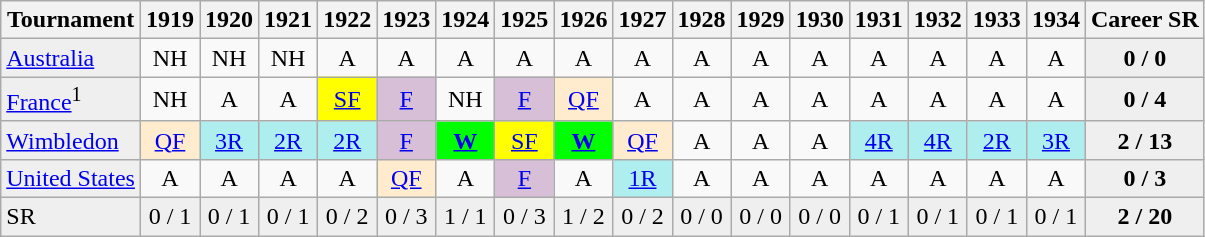<table class="wikitable">
<tr>
<th>Tournament</th>
<th>1919</th>
<th>1920</th>
<th>1921</th>
<th>1922</th>
<th>1923</th>
<th>1924</th>
<th>1925</th>
<th>1926</th>
<th>1927</th>
<th>1928</th>
<th>1929</th>
<th>1930</th>
<th>1931</th>
<th>1932</th>
<th>1933</th>
<th>1934</th>
<th>Career SR</th>
</tr>
<tr>
<td style="background:#EFEFEF;"><a href='#'>Australia</a></td>
<td align="center">NH</td>
<td align="center">NH</td>
<td align="center">NH</td>
<td align="center">A</td>
<td align="center">A</td>
<td align="center">A</td>
<td align="center">A</td>
<td align="center">A</td>
<td align="center">A</td>
<td align="center">A</td>
<td align="center">A</td>
<td align="center">A</td>
<td align="center">A</td>
<td align="center">A</td>
<td align="center">A</td>
<td align="center">A</td>
<td align="center" style="background:#EFEFEF;"><strong>0 / 0</strong></td>
</tr>
<tr>
<td style="background:#EFEFEF;"><a href='#'>France</a><sup>1</sup></td>
<td align="center">NH</td>
<td align="center">A</td>
<td align="center">A</td>
<td align="center" style="background:yellow;"><a href='#'>SF</a></td>
<td align="center" style="background:#D8BFD8;"><a href='#'>F</a></td>
<td align="center">NH</td>
<td align="center" style="background:#D8BFD8;"><a href='#'>F</a></td>
<td align="center" style="background:#ffebcd;"><a href='#'>QF</a></td>
<td align="center">A</td>
<td align="center">A</td>
<td align="center">A</td>
<td align="center">A</td>
<td align="center">A</td>
<td align="center">A</td>
<td align="center">A</td>
<td align="center">A</td>
<td align="center" style="background:#EFEFEF;"><strong>0 / 4</strong></td>
</tr>
<tr>
<td style="background:#EFEFEF;"><a href='#'>Wimbledon</a></td>
<td align="center" style="background:#ffebcd;"><a href='#'>QF</a></td>
<td align="center" style="background:#afeeee;"><a href='#'>3R</a></td>
<td align="center" style="background:#afeeee;"><a href='#'>2R</a></td>
<td align="center" style="background:#afeeee;"><a href='#'>2R</a></td>
<td align="center" style="background:#D8BFD8;"><a href='#'>F</a></td>
<td align="center" style="background:#00ff00;"><strong><a href='#'>W</a></strong></td>
<td align="center" style="background:yellow;"><a href='#'>SF</a></td>
<td align="center" style="background:#00ff00;"><strong><a href='#'>W</a></strong></td>
<td align="center" style="background:#ffebcd;"><a href='#'>QF</a></td>
<td align="center">A</td>
<td align="center">A</td>
<td align="center">A</td>
<td align="center" style="background:#afeeee;"><a href='#'>4R</a></td>
<td align="center" style="background:#afeeee;"><a href='#'>4R</a></td>
<td align="center" style="background:#afeeee;"><a href='#'>2R</a></td>
<td align="center" style="background:#afeeee;"><a href='#'>3R</a></td>
<td align="center" style="background:#EFEFEF;"><strong>2 / 13</strong></td>
</tr>
<tr>
<td style="background:#EFEFEF;"><a href='#'>United States</a></td>
<td align="center">A</td>
<td align="center">A</td>
<td align="center">A</td>
<td align="center">A</td>
<td align="center" style="background:#ffebcd;"><a href='#'>QF</a></td>
<td align="center">A</td>
<td align="center" style="background:#D8BFD8;"><a href='#'>F</a></td>
<td align="center">A</td>
<td align="center" style="background:#afeeee;"><a href='#'>1R</a></td>
<td align="center">A</td>
<td align="center">A</td>
<td align="center">A</td>
<td align="center">A</td>
<td align="center">A</td>
<td align="center">A</td>
<td align="center">A</td>
<td align="center" style="background:#EFEFEF;"><strong>0 / 3</strong></td>
</tr>
<tr>
<td style="background:#EFEFEF;">SR</td>
<td align="center" style="background:#EFEFEF;">0 / 1</td>
<td align="center" style="background:#EFEFEF;">0 / 1</td>
<td align="center" style="background:#EFEFEF;">0 / 1</td>
<td align="center" style="background:#EFEFEF;">0 / 2</td>
<td align="center" style="background:#EFEFEF;">0 / 3</td>
<td align="center" style="background:#EFEFEF;">1 / 1</td>
<td align="center" style="background:#EFEFEF;">0 / 3</td>
<td align="center" style="background:#EFEFEF;">1 / 2</td>
<td align="center" style="background:#EFEFEF;">0 / 2</td>
<td align="center" style="background:#EFEFEF;">0 / 0</td>
<td align="center" style="background:#EFEFEF;">0 / 0</td>
<td align="center" style="background:#EFEFEF;">0 / 0</td>
<td align="center" style="background:#EFEFEF;">0 / 1</td>
<td align="center" style="background:#EFEFEF;">0 / 1</td>
<td align="center" style="background:#EFEFEF;">0 / 1</td>
<td align="center" style="background:#EFEFEF;">0 / 1</td>
<td align="center" style="background:#EFEFEF;"><strong>2 / 20</strong></td>
</tr>
</table>
